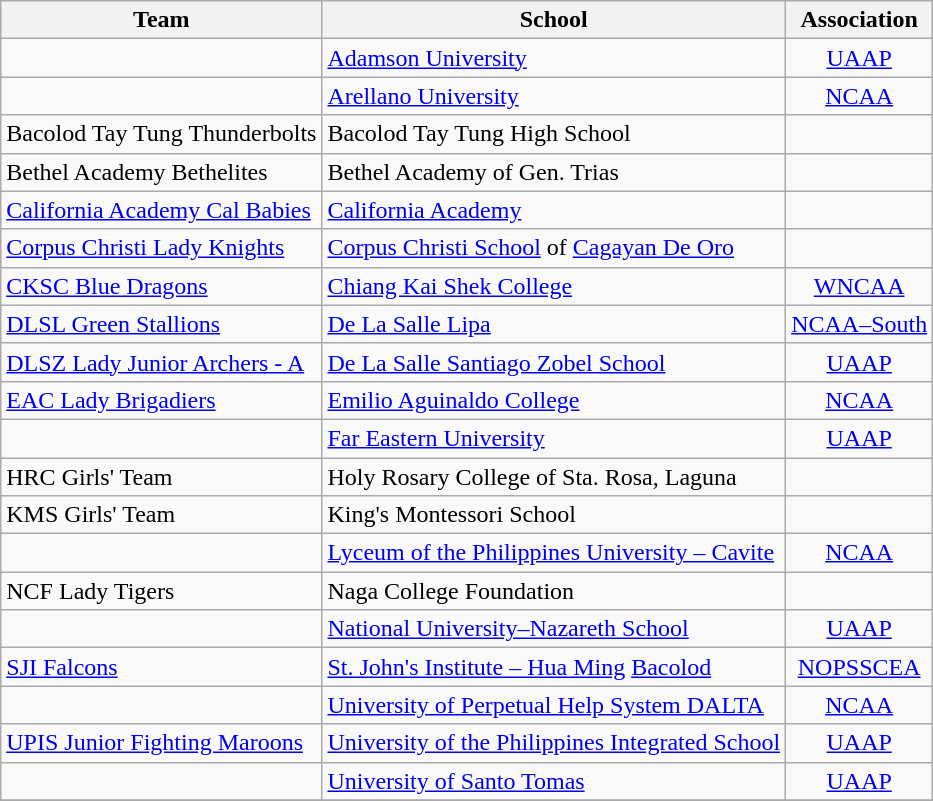<table class="wikitable sortable">
<tr>
<th>Team</th>
<th>School</th>
<th>Association</th>
</tr>
<tr>
<td></td>
<td><a href='#'>Adamson University</a></td>
<td align=center><a href='#'>UAAP</a></td>
</tr>
<tr>
<td></td>
<td><a href='#'>Arellano University</a></td>
<td align=center><a href='#'>NCAA</a></td>
</tr>
<tr>
<td>Bacolod Tay Tung Thunderbolts</td>
<td>Bacolod Tay Tung High School</td>
<td align=center></td>
</tr>
<tr>
<td>Bethel Academy Bethelites</td>
<td>Bethel Academy of Gen. Trias</td>
<td></td>
</tr>
<tr>
<td><a href='#'>California Academy Cal Babies</a></td>
<td><a href='#'>California Academy</a></td>
<td></td>
</tr>
<tr>
<td><a href='#'>Corpus Christi Lady Knights</a></td>
<td><a href='#'>Corpus Christi School</a> of <a href='#'>Cagayan De Oro</a></td>
<td></td>
</tr>
<tr>
<td><a href='#'>CKSC Blue Dragons</a></td>
<td><a href='#'>Chiang Kai Shek College</a></td>
<td align=center><a href='#'>WNCAA</a></td>
</tr>
<tr>
<td><a href='#'>DLSL Green Stallions</a></td>
<td><a href='#'>De La Salle Lipa</a></td>
<td align=center><a href='#'>NCAA–South</a></td>
</tr>
<tr>
<td><a href='#'>DLSZ Lady Junior Archers - A</a></td>
<td><a href='#'>De La Salle Santiago Zobel School</a></td>
<td align=center><a href='#'>UAAP</a></td>
</tr>
<tr>
<td><a href='#'>EAC Lady Brigadiers</a></td>
<td><a href='#'>Emilio Aguinaldo College</a></td>
<td align=center><a href='#'>NCAA</a></td>
</tr>
<tr>
<td></td>
<td><a href='#'>Far Eastern University</a></td>
<td align=center><a href='#'>UAAP</a></td>
</tr>
<tr>
<td>HRC Girls' Team</td>
<td>Holy Rosary College of Sta. Rosa, Laguna</td>
<td></td>
</tr>
<tr>
<td>KMS Girls' Team</td>
<td>King's Montessori School</td>
<td></td>
</tr>
<tr>
<td></td>
<td><a href='#'>Lyceum of the Philippines University – Cavite</a></td>
<td align=center><a href='#'>NCAA</a></td>
</tr>
<tr>
<td>NCF Lady Tigers</td>
<td>Naga College Foundation</td>
<td></td>
</tr>
<tr>
<td></td>
<td><a href='#'>National University–Nazareth School</a></td>
<td align=center><a href='#'>UAAP</a></td>
</tr>
<tr>
<td><a href='#'>SJI Falcons</a></td>
<td><a href='#'>St. John's Institute – Hua Ming</a> <a href='#'>Bacolod</a></td>
<td align=center><a href='#'>NOPSSCEA</a></td>
</tr>
<tr>
<td></td>
<td><a href='#'>University of Perpetual Help System DALTA</a></td>
<td align=center><a href='#'>NCAA</a></td>
</tr>
<tr>
<td><a href='#'>UPIS Junior Fighting Maroons</a></td>
<td><a href='#'>University of the Philippines Integrated School</a></td>
<td align=center><a href='#'>UAAP</a></td>
</tr>
<tr>
<td></td>
<td><a href='#'>University of Santo Tomas</a></td>
<td align=center><a href='#'>UAAP</a></td>
</tr>
<tr>
</tr>
</table>
